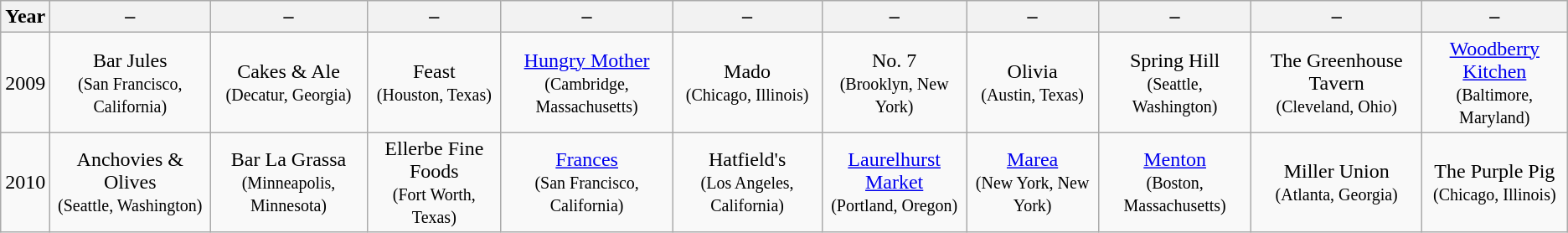<table class="wikitable" width="auto" style="text-align: center">
<tr>
<th scope="col">Year</th>
<th scope="col">–</th>
<th scope="col">–</th>
<th scope="col">–</th>
<th scope="col">–</th>
<th scope="col">–</th>
<th scope="col">–</th>
<th scope="col">–</th>
<th scope="col">–</th>
<th scope="col">–</th>
<th scope="col">–</th>
</tr>
<tr>
<td>2009</td>
<td>Bar Jules <br><small>(San Francisco, California)<br></small></td>
<td>Cakes & Ale <br><small>(Decatur, Georgia)<br></small></td>
<td>Feast <br><small>(Houston, Texas)<br></small></td>
<td><a href='#'>Hungry Mother</a> <br><small>(Cambridge, Massachusetts)<br></small></td>
<td>Mado <br><small>(Chicago, Illinois)<br></small></td>
<td>No. 7 <br><small>(Brooklyn, New York)<br></small></td>
<td>Olivia <br><small>(Austin, Texas)<br></small></td>
<td>Spring Hill <br><small>(Seattle, Washington)<br></small></td>
<td>The Greenhouse Tavern <br><small>(Cleveland, Ohio)<br></small></td>
<td><a href='#'>Woodberry Kitchen</a> <br><small>(Baltimore, Maryland)<br></small></td>
</tr>
<tr>
<td>2010</td>
<td>Anchovies & Olives <br><small>(Seattle, Washington)<br></small></td>
<td>Bar La Grassa <br><small>(Minneapolis, Minnesota)<br></small></td>
<td>Ellerbe Fine Foods <br><small>(Fort Worth, Texas)<br></small></td>
<td><a href='#'>Frances</a> <br><small>(San Francisco, California)<br></small></td>
<td>Hatfield's <br><small>(Los Angeles, California)<br></small></td>
<td><a href='#'>Laurelhurst Market</a> <br><small>(Portland, Oregon)<br></small></td>
<td><a href='#'>Marea</a> <br><small>(New York, New York)<br></small></td>
<td><a href='#'>Menton</a> <br><small>(Boston, Massachusetts)<br></small></td>
<td>Miller Union <br><small>(Atlanta, Georgia)<br></small></td>
<td>The Purple Pig <br><small>(Chicago, Illinois)<br></small></td>
</tr>
</table>
